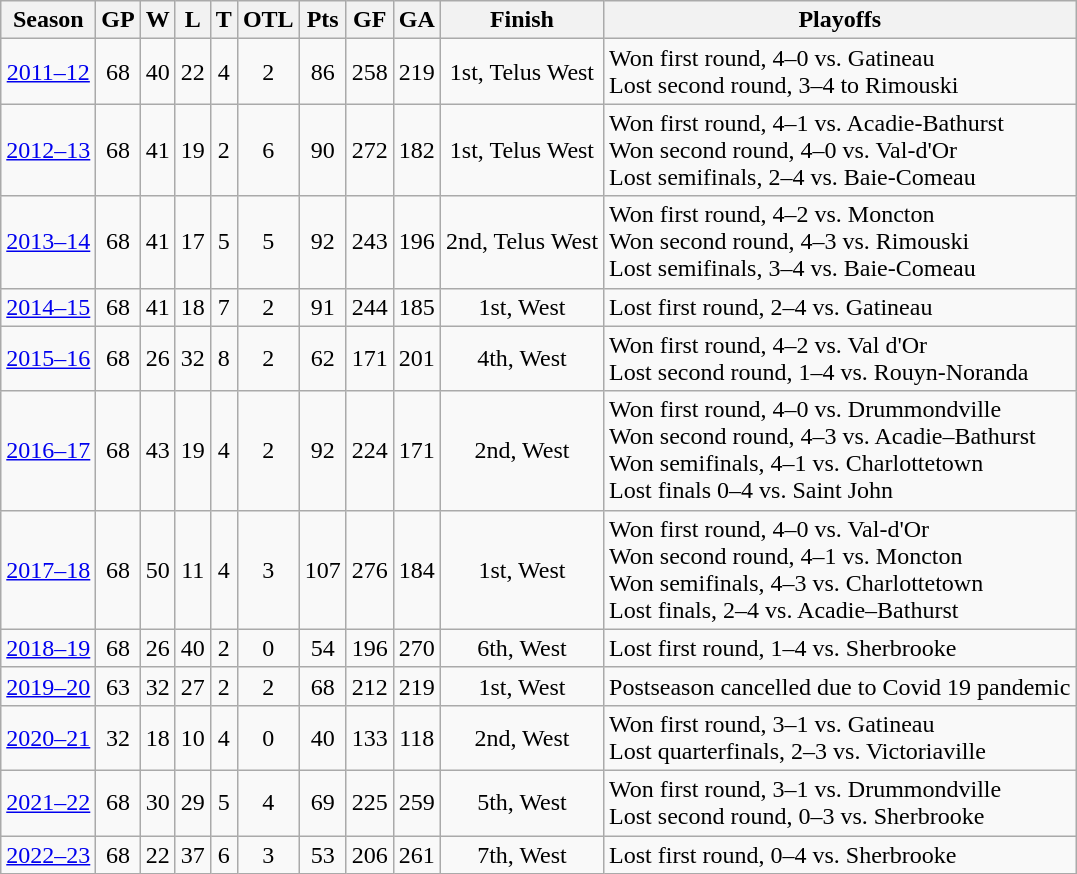<table class="wikitable" style="text-align:center">
<tr>
<th>Season</th>
<th>GP</th>
<th>W</th>
<th>L</th>
<th>T</th>
<th>OTL</th>
<th>Pts</th>
<th>GF</th>
<th>GA</th>
<th>Finish</th>
<th>Playoffs</th>
</tr>
<tr>
<td><a href='#'>2011–12</a></td>
<td>68</td>
<td>40</td>
<td>22</td>
<td>4</td>
<td>2</td>
<td>86</td>
<td>258</td>
<td>219</td>
<td>1st, Telus West</td>
<td align="left">Won first round, 4–0 vs. Gatineau<br> Lost second round, 3–4 to Rimouski</td>
</tr>
<tr>
<td><a href='#'>2012–13</a></td>
<td>68</td>
<td>41</td>
<td>19</td>
<td>2</td>
<td>6</td>
<td>90</td>
<td>272</td>
<td>182</td>
<td>1st, Telus West</td>
<td align="left">Won first round, 4–1 vs. Acadie-Bathurst<br>Won second round, 4–0 vs. Val-d'Or<br> Lost semifinals, 2–4 vs. Baie-Comeau</td>
</tr>
<tr>
<td><a href='#'>2013–14</a></td>
<td>68</td>
<td>41</td>
<td>17</td>
<td>5</td>
<td>5</td>
<td>92</td>
<td>243</td>
<td>196</td>
<td>2nd, Telus West</td>
<td align="left">Won first round, 4–2 vs. Moncton <br> Won second round, 4–3 vs. Rimouski <br> Lost semifinals, 3–4 vs. Baie-Comeau</td>
</tr>
<tr>
<td><a href='#'>2014–15</a></td>
<td>68</td>
<td>41</td>
<td>18</td>
<td>7</td>
<td>2</td>
<td>91</td>
<td>244</td>
<td>185</td>
<td>1st, West</td>
<td align="left">Lost first round, 2–4 vs. Gatineau</td>
</tr>
<tr>
<td><a href='#'>2015–16</a></td>
<td>68</td>
<td>26</td>
<td>32</td>
<td>8</td>
<td>2</td>
<td>62</td>
<td>171</td>
<td>201</td>
<td>4th, West</td>
<td align="left">Won first round, 4–2 vs. Val d'Or<br> Lost second round, 1–4 vs. Rouyn-Noranda</td>
</tr>
<tr>
<td><a href='#'>2016–17</a></td>
<td>68</td>
<td>43</td>
<td>19</td>
<td>4</td>
<td>2</td>
<td>92</td>
<td>224</td>
<td>171</td>
<td>2nd, West</td>
<td align="left">Won first round, 4–0 vs. Drummondville<br> Won second round, 4–3 vs. Acadie–Bathurst<br> Won semifinals, 4–1 vs. Charlottetown<br> Lost finals 0–4 vs. Saint John</td>
</tr>
<tr>
<td><a href='#'>2017–18</a></td>
<td>68</td>
<td>50</td>
<td>11</td>
<td>4</td>
<td>3</td>
<td>107</td>
<td>276</td>
<td>184</td>
<td>1st, West</td>
<td align="left">Won first round, 4–0 vs. Val-d'Or<br> Won second round, 4–1 vs. Moncton<br> Won semifinals, 4–3 vs. Charlottetown<br> Lost finals, 2–4 vs. Acadie–Bathurst</td>
</tr>
<tr>
<td><a href='#'>2018–19</a></td>
<td>68</td>
<td>26</td>
<td>40</td>
<td>2</td>
<td>0</td>
<td>54</td>
<td>196</td>
<td>270</td>
<td>6th, West</td>
<td align="left">Lost first round, 1–4 vs. Sherbrooke</td>
</tr>
<tr>
<td><a href='#'>2019–20</a></td>
<td>63</td>
<td>32</td>
<td>27</td>
<td>2</td>
<td>2</td>
<td>68</td>
<td>212</td>
<td>219</td>
<td>1st, West</td>
<td align="left">Postseason cancelled due to Covid 19 pandemic</td>
</tr>
<tr>
<td><a href='#'>2020–21</a></td>
<td>32</td>
<td>18</td>
<td>10</td>
<td>4</td>
<td>0</td>
<td>40</td>
<td>133</td>
<td>118</td>
<td>2nd, West</td>
<td align="left">Won first round, 3–1 vs. Gatineau<br>Lost   quarterfinals, 2–3 vs. Victoriaville</td>
</tr>
<tr>
<td><a href='#'>2021–22</a></td>
<td>68</td>
<td>30</td>
<td>29</td>
<td>5</td>
<td>4</td>
<td>69</td>
<td>225</td>
<td>259</td>
<td>5th, West</td>
<td align="left">Won first round, 3–1 vs. Drummondville<br>Lost second round, 0–3 vs. Sherbrooke</td>
</tr>
<tr>
<td><a href='#'>2022–23</a></td>
<td>68</td>
<td>22</td>
<td>37</td>
<td>6</td>
<td>3</td>
<td>53</td>
<td>206</td>
<td>261</td>
<td>7th, West</td>
<td align="left">Lost first round, 0–4 vs. Sherbrooke</td>
</tr>
</table>
